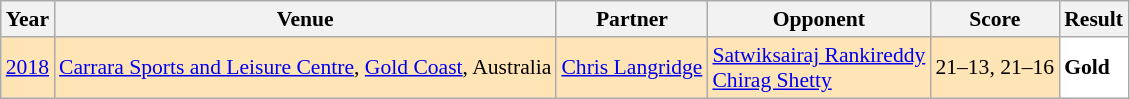<table class="sortable wikitable" style="font-size: 90%;">
<tr>
<th>Year</th>
<th>Venue</th>
<th>Partner</th>
<th>Opponent</th>
<th>Score</th>
<th>Result</th>
</tr>
<tr style="background:#FFE4B5">
<td align="center"><a href='#'>2018</a></td>
<td align="left"><a href='#'>Carrara Sports and Leisure Centre</a>, <a href='#'>Gold Coast</a>, Australia</td>
<td align="left"> <a href='#'>Chris Langridge</a></td>
<td align="left"> <a href='#'>Satwiksairaj Rankireddy</a><br> <a href='#'>Chirag Shetty</a></td>
<td align="left">21–13, 21–16</td>
<td style="text-align:left; background:white"> <strong>Gold</strong></td>
</tr>
</table>
